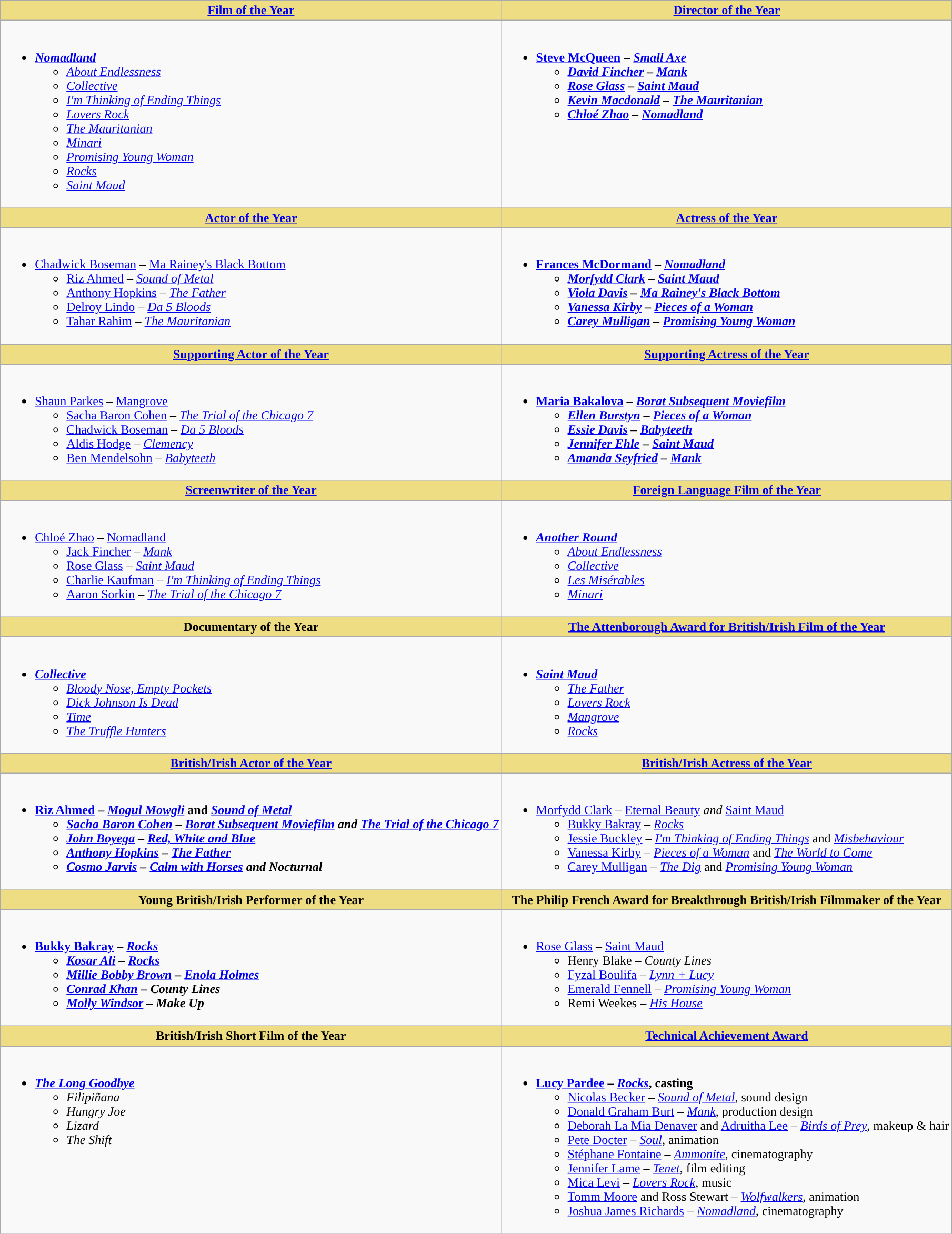<table class="wikitable">
<tr>
<th style="background:#EEDD82;"><a href='#'>Film of the Year</a></th>
<th style="background:#EEDD82;"><a href='#'>Director of the Year</a></th>
</tr>
<tr>
<td valign="top"><br><ul><li><strong><em><a href='#'>Nomadland</a></em></strong><ul><li><em><a href='#'>About Endlessness</a></em></li><li><em><a href='#'>Collective</a></em></li><li><em><a href='#'>I'm Thinking of Ending Things</a></em></li><li><em><a href='#'>Lovers Rock</a></em></li><li><em><a href='#'>The Mauritanian</a></em></li><li><em><a href='#'>Minari</a></em></li><li><em><a href='#'>Promising Young Woman</a></em></li><li><em><a href='#'>Rocks</a></em></li><li><em><a href='#'>Saint Maud</a></em></li></ul></li></ul></td>
<td valign="top"><br><ul><li><strong><a href='#'>Steve McQueen</a> – <em><a href='#'>Small Axe</a><strong><em><ul><li><a href='#'>David Fincher</a> – </em><a href='#'>Mank</a><em></li><li><a href='#'>Rose Glass</a> – </em><a href='#'>Saint Maud</a><em></li><li><a href='#'>Kevin Macdonald</a> – </em><a href='#'>The Mauritanian</a><em></li><li><a href='#'>Chloé Zhao</a> – </em><a href='#'>Nomadland</a><em></li></ul></li></ul></td>
</tr>
<tr>
<th style="background:#EEDD82;"><a href='#'>Actor of the Year</a></th>
<th style="background:#EEDD82;"><a href='#'>Actress of the Year</a></th>
</tr>
<tr>
<td valign="top"><br><ul><li></strong><a href='#'>Chadwick Boseman</a> – </em><a href='#'>Ma Rainey's Black Bottom</a></em></strong><ul><li><a href='#'>Riz Ahmed</a> – <em><a href='#'>Sound of Metal</a></em></li><li><a href='#'>Anthony Hopkins</a> – <em><a href='#'>The Father</a></em></li><li><a href='#'>Delroy Lindo</a> – <em><a href='#'>Da 5 Bloods</a></em></li><li><a href='#'>Tahar Rahim</a> – <em><a href='#'>The Mauritanian</a></em></li></ul></li></ul></td>
<td valign="top"><br><ul><li><strong><a href='#'>Frances McDormand</a> – <em><a href='#'>Nomadland</a><strong><em><ul><li><a href='#'>Morfydd Clark</a> – </em><a href='#'>Saint Maud</a><em></li><li><a href='#'>Viola Davis</a> – </em><a href='#'>Ma Rainey's Black Bottom</a><em></li><li><a href='#'>Vanessa Kirby</a> – </em><a href='#'>Pieces of a Woman</a><em></li><li><a href='#'>Carey Mulligan</a> – </em><a href='#'>Promising Young Woman</a><em></li></ul></li></ul></td>
</tr>
<tr>
<th style="background:#EEDD82;"><a href='#'>Supporting Actor of the Year</a></th>
<th style="background:#EEDD82;"><a href='#'>Supporting Actress of the Year</a></th>
</tr>
<tr>
<td valign="top"><br><ul><li></strong><a href='#'>Shaun Parkes</a> – </em><a href='#'>Mangrove</a></em></strong><ul><li><a href='#'>Sacha Baron Cohen</a> – <em><a href='#'>The Trial of the Chicago 7</a></em></li><li><a href='#'>Chadwick Boseman</a> – <em><a href='#'>Da 5 Bloods</a></em></li><li><a href='#'>Aldis Hodge</a> – <em><a href='#'>Clemency</a></em></li><li><a href='#'>Ben Mendelsohn</a> – <em><a href='#'>Babyteeth</a></em></li></ul></li></ul></td>
<td valign="top"><br><ul><li><strong><a href='#'>Maria Bakalova</a> – <em><a href='#'>Borat Subsequent Moviefilm</a><strong><em><ul><li><a href='#'>Ellen Burstyn</a> – </em><a href='#'>Pieces of a Woman</a><em></li><li><a href='#'>Essie Davis</a> – </em><a href='#'>Babyteeth</a><em></li><li><a href='#'>Jennifer Ehle</a> – </em><a href='#'>Saint Maud</a><em></li><li><a href='#'>Amanda Seyfried</a> – </em><a href='#'>Mank</a><em></li></ul></li></ul></td>
</tr>
<tr>
<th style="background:#EEDD82;"><a href='#'>Screenwriter of the Year</a></th>
<th style="background:#EEDD82;"><a href='#'>Foreign Language Film of the Year</a></th>
</tr>
<tr>
<td valign="top"><br><ul><li></strong><a href='#'>Chloé Zhao</a> – </em><a href='#'>Nomadland</a></em></strong><ul><li><a href='#'>Jack Fincher</a> – <em><a href='#'>Mank</a></em></li><li><a href='#'>Rose Glass</a> – <em><a href='#'>Saint Maud</a></em></li><li><a href='#'>Charlie Kaufman</a> – <em><a href='#'>I'm Thinking of Ending Things</a></em></li><li><a href='#'>Aaron Sorkin</a> – <em><a href='#'>The Trial of the Chicago 7</a></em></li></ul></li></ul></td>
<td valign="top"><br><ul><li><strong><em><a href='#'>Another Round</a></em></strong><ul><li><em><a href='#'>About Endlessness</a></em></li><li><em><a href='#'>Collective</a></em></li><li><em><a href='#'>Les Misérables</a></em></li><li><em><a href='#'>Minari</a></em></li></ul></li></ul></td>
</tr>
<tr>
<th style="background:#EEDD82;">Documentary of the Year</th>
<th style="background:#EEDD82;"><a href='#'>The Attenborough Award for British/Irish Film of the Year</a></th>
</tr>
<tr>
<td valign="top"><br><ul><li><strong><em><a href='#'>Collective</a></em></strong><ul><li><em><a href='#'>Bloody Nose, Empty Pockets</a></em></li><li><em><a href='#'>Dick Johnson Is Dead</a></em></li><li><em><a href='#'>Time</a></em></li><li><em><a href='#'>The Truffle Hunters</a></em></li></ul></li></ul></td>
<td valign="top"><br><ul><li><strong><em><a href='#'>Saint Maud</a></em></strong><ul><li><em><a href='#'>The Father</a></em></li><li><em><a href='#'>Lovers Rock</a></em></li><li><em><a href='#'>Mangrove</a></em></li><li><em><a href='#'>Rocks</a></em></li></ul></li></ul></td>
</tr>
<tr>
<th style="background:#EEDD82;"><a href='#'>British/Irish Actor of the Year</a></th>
<th style="background:#EEDD82;"><a href='#'>British/Irish Actress of the Year</a></th>
</tr>
<tr>
<td valign="top"><br><ul><li><strong><a href='#'>Riz Ahmed</a> – <em><a href='#'>Mogul Mowgli</a></em> and <em><a href='#'>Sound of Metal</a><strong><em><ul><li><a href='#'>Sacha Baron Cohen</a> – </em><a href='#'>Borat Subsequent Moviefilm</a><em> and </em><a href='#'>The Trial of the Chicago 7</a><em></li><li><a href='#'>John Boyega</a> – </em><a href='#'>Red, White and Blue</a><em></li><li><a href='#'>Anthony Hopkins</a> – </em><a href='#'>The Father</a><em></li><li><a href='#'>Cosmo Jarvis</a> – </em><a href='#'>Calm with Horses</a><em> and </em>Nocturnal<em></li></ul></li></ul></td>
<td valign="top"><br><ul><li></strong><a href='#'>Morfydd Clark</a> – </em><a href='#'>Eternal Beauty</a><em> and </em><a href='#'>Saint Maud</a></em></strong><ul><li><a href='#'>Bukky Bakray</a> – <em><a href='#'>Rocks</a></em></li><li><a href='#'>Jessie Buckley</a> – <em><a href='#'>I'm Thinking of Ending Things</a></em> and <em><a href='#'>Misbehaviour</a></em></li><li><a href='#'>Vanessa Kirby</a> – <em><a href='#'>Pieces of a Woman</a></em> and <em><a href='#'>The World to Come</a></em></li><li><a href='#'>Carey Mulligan</a> – <em><a href='#'>The Dig</a></em> and <em><a href='#'>Promising Young Woman</a></em></li></ul></li></ul></td>
</tr>
<tr>
<th style="background:#EEDD82;">Young British/Irish Performer of the Year</th>
<th style="background:#EEDD82;">The Philip French Award for Breakthrough British/Irish Filmmaker of the Year</th>
</tr>
<tr>
<td valign="top"><br><ul><li><strong><a href='#'>Bukky Bakray</a> – <em><a href='#'>Rocks</a><strong><em><ul><li><a href='#'>Kosar Ali</a> – </em><a href='#'>Rocks</a><em></li><li><a href='#'>Millie Bobby Brown</a> – </em><a href='#'>Enola Holmes</a><em></li><li><a href='#'>Conrad Khan</a> – </em>County Lines<em></li><li><a href='#'>Molly Windsor</a> – </em>Make Up<em></li></ul></li></ul></td>
<td valign="top"><br><ul><li></strong><a href='#'>Rose Glass</a> – </em><a href='#'>Saint Maud</a></em></strong><ul><li>Henry Blake – <em>County Lines</em></li><li><a href='#'>Fyzal Boulifa</a> – <em><a href='#'>Lynn + Lucy</a></em></li><li><a href='#'>Emerald Fennell</a> – <em><a href='#'>Promising Young Woman</a></em></li><li>Remi Weekes – <em><a href='#'>His House</a></em></li></ul></li></ul></td>
</tr>
<tr>
<th style="background:#EEDD82;">British/Irish Short Film of the Year</th>
<th style="background:#EEDD82;"><a href='#'>Technical Achievement Award</a></th>
</tr>
<tr>
<td valign="top"><br><ul><li><strong><em><a href='#'>The Long Goodbye</a></em></strong><ul><li><em>Filipiñana</em></li><li><em>Hungry Joe</em></li><li><em>Lizard</em></li><li><em>The Shift</em></li></ul></li></ul></td>
<td valign="top"><br><ul><li><strong><a href='#'>Lucy Pardee</a> – <em><a href='#'>Rocks</a></em>, casting</strong><ul><li><a href='#'>Nicolas Becker</a> – <em><a href='#'>Sound of Metal</a></em>, sound design</li><li><a href='#'>Donald Graham Burt</a> – <em><a href='#'>Mank</a></em>, production design</li><li><a href='#'>Deborah La Mia Denaver</a> and <a href='#'>Adruitha Lee</a> – <em><a href='#'>Birds of Prey</a></em>, makeup & hair</li><li><a href='#'>Pete Docter</a> – <em><a href='#'>Soul</a></em>, animation</li><li><a href='#'>Stéphane Fontaine</a> – <em><a href='#'>Ammonite</a></em>, cinematography</li><li><a href='#'>Jennifer Lame</a> – <em><a href='#'>Tenet</a></em>, film editing</li><li><a href='#'>Mica Levi</a> – <em><a href='#'>Lovers Rock</a></em>, music</li><li><a href='#'>Tomm Moore</a> and Ross Stewart – <em><a href='#'>Wolfwalkers</a></em>, animation</li><li><a href='#'>Joshua James Richards</a> – <em><a href='#'>Nomadland</a></em>, cinematography</li></ul></li></ul></td>
</tr>
</table>
